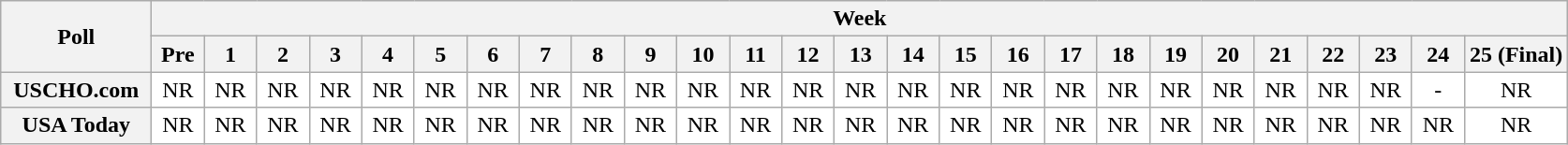<table class="wikitable" style="white-space:nowrap;">
<tr>
<th scope="col" width="100" rowspan="2">Poll</th>
<th colspan="26">Week</th>
</tr>
<tr>
<th scope="col" width="30">Pre</th>
<th scope="col" width="30">1</th>
<th scope="col" width="30">2</th>
<th scope="col" width="30">3</th>
<th scope="col" width="30">4</th>
<th scope="col" width="30">5</th>
<th scope="col" width="30">6</th>
<th scope="col" width="30">7</th>
<th scope="col" width="30">8</th>
<th scope="col" width="30">9</th>
<th scope="col" width="30">10</th>
<th scope="col" width="30">11</th>
<th scope="col" width="30">12</th>
<th scope="col" width="30">13</th>
<th scope="col" width="30">14</th>
<th scope="col" width="30">15</th>
<th scope="col" width="30">16</th>
<th scope="col" width="30">17</th>
<th scope="col" width="30">18</th>
<th scope="col" width="30">19</th>
<th scope="col" width="30">20</th>
<th scope="col" width="30">21</th>
<th scope="col" width="30">22</th>
<th scope="col" width="30">23</th>
<th scope="col" width="30">24</th>
<th scope="col" width="30">25 (Final)</th>
</tr>
<tr style="text-align:center;">
<th>USCHO.com</th>
<td bgcolor=FFFFFF>NR</td>
<td bgcolor=FFFFFF>NR</td>
<td bgcolor=FFFFFF>NR</td>
<td bgcolor=FFFFFF>NR</td>
<td bgcolor=FFFFFF>NR</td>
<td bgcolor=FFFFFF>NR</td>
<td bgcolor=FFFFFF>NR</td>
<td bgcolor=FFFFFF>NR</td>
<td bgcolor=FFFFFF>NR</td>
<td bgcolor=FFFFFF>NR</td>
<td bgcolor=FFFFFF>NR</td>
<td bgcolor=FFFFFF>NR</td>
<td bgcolor=FFFFFF>NR</td>
<td bgcolor=FFFFFF>NR</td>
<td bgcolor=FFFFFF>NR</td>
<td bgcolor=FFFFFF>NR</td>
<td bgcolor=FFFFFF>NR</td>
<td bgcolor=FFFFFF>NR</td>
<td bgcolor=FFFFFF>NR</td>
<td bgcolor=FFFFFF>NR</td>
<td bgcolor=FFFFFF>NR</td>
<td bgcolor=FFFFFF>NR</td>
<td bgcolor=FFFFFF>NR</td>
<td bgcolor=FFFFFF>NR</td>
<td bgcolor=FFFFFF>-</td>
<td bgcolor=FFFFFF>NR</td>
</tr>
<tr style="text-align:center;">
<th>USA Today</th>
<td bgcolor=FFFFFF>NR</td>
<td bgcolor=FFFFFF>NR</td>
<td bgcolor=FFFFFF>NR</td>
<td bgcolor=FFFFFF>NR</td>
<td bgcolor=FFFFFF>NR</td>
<td bgcolor=FFFFFF>NR</td>
<td bgcolor=FFFFFF>NR</td>
<td bgcolor=FFFFFF>NR</td>
<td bgcolor=FFFFFF>NR</td>
<td bgcolor=FFFFFF>NR</td>
<td bgcolor=FFFFFF>NR</td>
<td bgcolor=FFFFFF>NR</td>
<td bgcolor=FFFFFF>NR</td>
<td bgcolor=FFFFFF>NR</td>
<td bgcolor=FFFFFF>NR</td>
<td bgcolor=FFFFFF>NR</td>
<td bgcolor=FFFFFF>NR</td>
<td bgcolor=FFFFFF>NR</td>
<td bgcolor=FFFFFF>NR</td>
<td bgcolor=FFFFFF>NR</td>
<td bgcolor=FFFFFF>NR</td>
<td bgcolor=FFFFFF>NR</td>
<td bgcolor=FFFFFF>NR</td>
<td bgcolor=FFFFFF>NR</td>
<td bgcolor=FFFFFF>NR</td>
<td bgcolor=FFFFFF>NR</td>
</tr>
</table>
